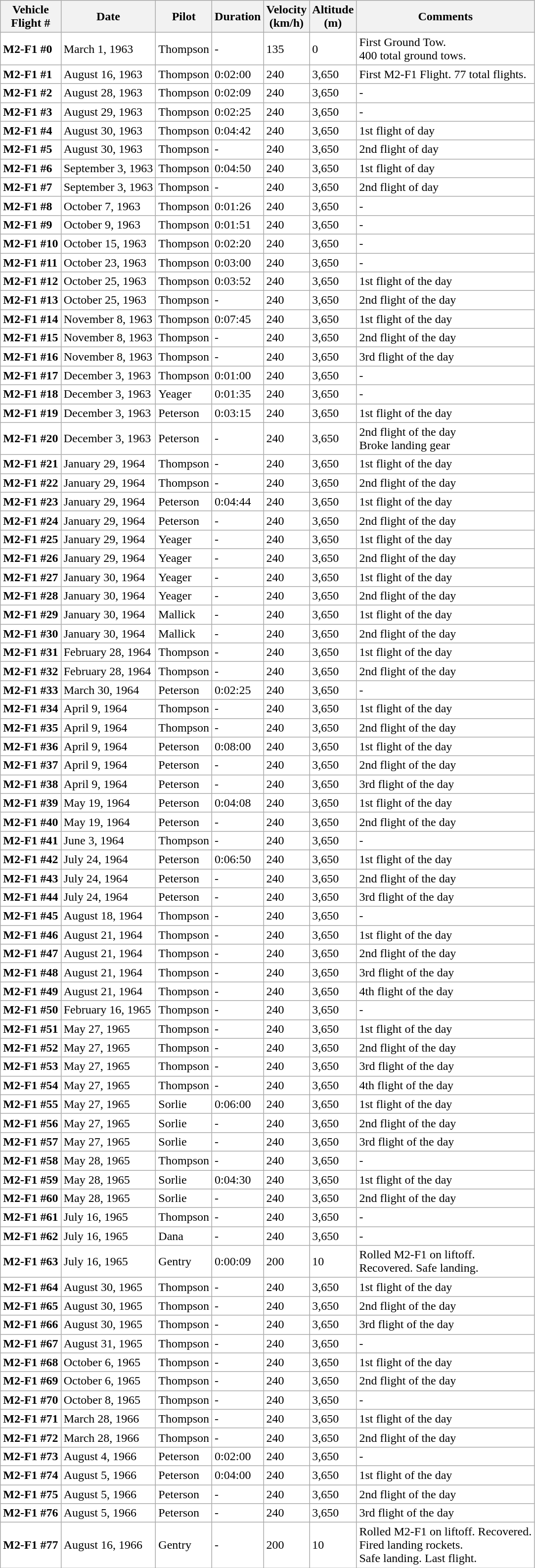<table class="wikitable" style="background-color:white">
<tr style="background:#efefef;">
<th>Vehicle<br>Flight #</th>
<th>Date</th>
<th>Pilot</th>
<th>Duration</th>
<th>Velocity<br>(km/h)</th>
<th>Altitude<br>(m)</th>
<th>Comments</th>
</tr>
<tr>
<td><strong>M2-F1 #0</strong></td>
<td>March 1, 1963</td>
<td>Thompson</td>
<td>-</td>
<td>135</td>
<td>0</td>
<td>First Ground Tow.<br>400 total ground tows.</td>
</tr>
<tr>
<td><strong>M2-F1 #1</strong></td>
<td>August 16, 1963</td>
<td>Thompson</td>
<td>0:02:00</td>
<td>240</td>
<td>3,650</td>
<td>First M2-F1 Flight. 77 total flights.</td>
</tr>
<tr>
<td><strong>M2-F1 #2</strong></td>
<td>August 28, 1963</td>
<td>Thompson</td>
<td>0:02:09</td>
<td>240</td>
<td>3,650</td>
<td>-</td>
</tr>
<tr>
<td><strong>M2-F1 #3</strong></td>
<td>August 29, 1963</td>
<td>Thompson</td>
<td>0:02:25</td>
<td>240</td>
<td>3,650</td>
<td>-</td>
</tr>
<tr>
<td><strong>M2-F1 #4</strong></td>
<td>August 30, 1963</td>
<td>Thompson</td>
<td>0:04:42</td>
<td>240</td>
<td>3,650</td>
<td>1st flight of day</td>
</tr>
<tr>
<td><strong>M2-F1 #5</strong></td>
<td>August 30, 1963</td>
<td>Thompson</td>
<td>-</td>
<td>240</td>
<td>3,650</td>
<td>2nd flight of day</td>
</tr>
<tr>
<td><strong>M2-F1 #6</strong></td>
<td>September 3, 1963</td>
<td>Thompson</td>
<td>0:04:50</td>
<td>240</td>
<td>3,650</td>
<td>1st flight of day</td>
</tr>
<tr>
<td><strong>M2-F1 #7</strong></td>
<td>September 3, 1963</td>
<td>Thompson</td>
<td>-</td>
<td>240</td>
<td>3,650</td>
<td>2nd flight of day</td>
</tr>
<tr>
<td><strong>M2-F1 #8</strong></td>
<td>October 7, 1963</td>
<td>Thompson</td>
<td>0:01:26</td>
<td>240</td>
<td>3,650</td>
<td>-</td>
</tr>
<tr>
<td><strong>M2-F1 #9</strong></td>
<td>October 9, 1963</td>
<td>Thompson</td>
<td>0:01:51</td>
<td>240</td>
<td>3,650</td>
<td>-</td>
</tr>
<tr>
<td><strong>M2-F1 #10</strong></td>
<td>October 15, 1963</td>
<td>Thompson</td>
<td>0:02:20</td>
<td>240</td>
<td>3,650</td>
<td>-</td>
</tr>
<tr>
<td><strong>M2-F1 #11</strong></td>
<td>October 23, 1963</td>
<td>Thompson</td>
<td>0:03:00</td>
<td>240</td>
<td>3,650</td>
<td>-</td>
</tr>
<tr>
<td><strong>M2-F1 #12</strong></td>
<td>October 25, 1963</td>
<td>Thompson</td>
<td>0:03:52</td>
<td>240</td>
<td>3,650</td>
<td>1st flight of the day</td>
</tr>
<tr>
<td><strong>M2-F1 #13</strong></td>
<td>October 25, 1963</td>
<td>Thompson</td>
<td>-</td>
<td>240</td>
<td>3,650</td>
<td>2nd flight of the day</td>
</tr>
<tr>
<td><strong>M2-F1 #14</strong></td>
<td>November 8, 1963</td>
<td>Thompson</td>
<td>0:07:45</td>
<td>240</td>
<td>3,650</td>
<td>1st flight of the day</td>
</tr>
<tr>
<td><strong>M2-F1 #15</strong></td>
<td>November 8, 1963</td>
<td>Thompson</td>
<td>-</td>
<td>240</td>
<td>3,650</td>
<td>2nd flight of the day</td>
</tr>
<tr>
<td><strong>M2-F1 #16</strong></td>
<td>November 8, 1963</td>
<td>Thompson</td>
<td>-</td>
<td>240</td>
<td>3,650</td>
<td>3rd flight of the day</td>
</tr>
<tr>
<td><strong>M2-F1 #17</strong></td>
<td>December 3, 1963</td>
<td>Thompson</td>
<td>0:01:00</td>
<td>240</td>
<td>3,650</td>
<td>-</td>
</tr>
<tr>
<td><strong>M2-F1 #18</strong></td>
<td>December 3, 1963</td>
<td>Yeager</td>
<td>0:01:35</td>
<td>240</td>
<td>3,650</td>
<td>-</td>
</tr>
<tr>
<td><strong>M2-F1 #19</strong></td>
<td>December 3, 1963</td>
<td>Peterson</td>
<td>0:03:15</td>
<td>240</td>
<td>3,650</td>
<td>1st flight of the day</td>
</tr>
<tr>
<td><strong>M2-F1 #20</strong></td>
<td>December 3, 1963</td>
<td>Peterson</td>
<td>-</td>
<td>240</td>
<td>3,650</td>
<td>2nd flight of the day<br>Broke landing gear</td>
</tr>
<tr>
<td><strong>M2-F1 #21</strong></td>
<td>January 29, 1964</td>
<td>Thompson</td>
<td>-</td>
<td>240</td>
<td>3,650</td>
<td>1st flight of the day</td>
</tr>
<tr>
<td><strong>M2-F1 #22</strong></td>
<td>January 29, 1964</td>
<td>Thompson</td>
<td>-</td>
<td>240</td>
<td>3,650</td>
<td>2nd flight of the day</td>
</tr>
<tr>
<td><strong>M2-F1 #23</strong></td>
<td>January 29, 1964</td>
<td>Peterson</td>
<td>0:04:44</td>
<td>240</td>
<td>3,650</td>
<td>1st flight of the day</td>
</tr>
<tr>
<td><strong>M2-F1 #24</strong></td>
<td>January 29, 1964</td>
<td>Peterson</td>
<td>-</td>
<td>240</td>
<td>3,650</td>
<td>2nd flight of the day</td>
</tr>
<tr>
<td><strong>M2-F1 #25</strong></td>
<td>January 29, 1964</td>
<td>Yeager</td>
<td>-</td>
<td>240</td>
<td>3,650</td>
<td>1st flight of the day</td>
</tr>
<tr>
<td><strong>M2-F1 #26</strong></td>
<td>January 29, 1964</td>
<td>Yeager</td>
<td>-</td>
<td>240</td>
<td>3,650</td>
<td>2nd flight of the day</td>
</tr>
<tr>
<td><strong>M2-F1 #27</strong></td>
<td>January 30, 1964</td>
<td>Yeager</td>
<td>-</td>
<td>240</td>
<td>3,650</td>
<td>1st flight of the day</td>
</tr>
<tr>
<td><strong>M2-F1 #28</strong></td>
<td>January 30, 1964</td>
<td>Yeager</td>
<td>-</td>
<td>240</td>
<td>3,650</td>
<td>2nd flight of the day</td>
</tr>
<tr>
<td><strong>M2-F1 #29</strong></td>
<td>January 30, 1964</td>
<td>Mallick</td>
<td>-</td>
<td>240</td>
<td>3,650</td>
<td>1st flight of the day</td>
</tr>
<tr>
<td><strong>M2-F1 #30</strong></td>
<td>January 30, 1964</td>
<td>Mallick</td>
<td>-</td>
<td>240</td>
<td>3,650</td>
<td>2nd flight of the day</td>
</tr>
<tr>
<td><strong>M2-F1 #31</strong></td>
<td>February 28, 1964</td>
<td>Thompson</td>
<td>-</td>
<td>240</td>
<td>3,650</td>
<td>1st flight of the day</td>
</tr>
<tr>
<td><strong>M2-F1 #32</strong></td>
<td>February 28, 1964</td>
<td>Thompson</td>
<td>-</td>
<td>240</td>
<td>3,650</td>
<td>2nd flight of the day</td>
</tr>
<tr>
<td><strong>M2-F1 #33</strong></td>
<td>March 30, 1964</td>
<td>Peterson</td>
<td>0:02:25</td>
<td>240</td>
<td>3,650</td>
<td>-</td>
</tr>
<tr>
<td><strong>M2-F1 #34</strong></td>
<td>April 9, 1964</td>
<td>Thompson</td>
<td>-</td>
<td>240</td>
<td>3,650</td>
<td>1st flight of the day</td>
</tr>
<tr>
<td><strong>M2-F1 #35</strong></td>
<td>April 9, 1964</td>
<td>Thompson</td>
<td>-</td>
<td>240</td>
<td>3,650</td>
<td>2nd flight of the day</td>
</tr>
<tr>
<td><strong>M2-F1 #36</strong></td>
<td>April 9, 1964</td>
<td>Peterson</td>
<td>0:08:00</td>
<td>240</td>
<td>3,650</td>
<td>1st flight of the day</td>
</tr>
<tr>
<td><strong>M2-F1 #37</strong></td>
<td>April 9, 1964</td>
<td>Peterson</td>
<td>-</td>
<td>240</td>
<td>3,650</td>
<td>2nd flight of the day</td>
</tr>
<tr>
<td><strong>M2-F1 #38</strong></td>
<td>April 9, 1964</td>
<td>Peterson</td>
<td>-</td>
<td>240</td>
<td>3,650</td>
<td>3rd flight of the day</td>
</tr>
<tr>
<td><strong>M2-F1 #39</strong></td>
<td>May 19, 1964</td>
<td>Peterson</td>
<td>0:04:08</td>
<td>240</td>
<td>3,650</td>
<td>1st flight of the day</td>
</tr>
<tr>
<td><strong>M2-F1 #40</strong></td>
<td>May 19, 1964</td>
<td>Peterson</td>
<td>-</td>
<td>240</td>
<td>3,650</td>
<td>2nd flight of the day</td>
</tr>
<tr>
<td><strong>M2-F1 #41</strong></td>
<td>June 3, 1964</td>
<td>Thompson</td>
<td>-</td>
<td>240</td>
<td>3,650</td>
<td>-</td>
</tr>
<tr>
<td><strong>M2-F1 #42</strong></td>
<td>July 24, 1964</td>
<td>Peterson</td>
<td>0:06:50</td>
<td>240</td>
<td>3,650</td>
<td>1st flight of the day</td>
</tr>
<tr>
<td><strong>M2-F1 #43</strong></td>
<td>July 24, 1964</td>
<td>Peterson</td>
<td>-</td>
<td>240</td>
<td>3,650</td>
<td>2nd flight of the day</td>
</tr>
<tr>
<td><strong>M2-F1 #44</strong></td>
<td>July 24, 1964</td>
<td>Peterson</td>
<td>-</td>
<td>240</td>
<td>3,650</td>
<td>3rd flight of the day</td>
</tr>
<tr>
<td><strong>M2-F1 #45</strong></td>
<td>August 18, 1964</td>
<td>Thompson</td>
<td>-</td>
<td>240</td>
<td>3,650</td>
<td>-</td>
</tr>
<tr>
<td><strong>M2-F1 #46</strong></td>
<td>August 21, 1964</td>
<td>Thompson</td>
<td>-</td>
<td>240</td>
<td>3,650</td>
<td>1st flight of the day</td>
</tr>
<tr>
<td><strong>M2-F1 #47</strong></td>
<td>August 21, 1964</td>
<td>Thompson</td>
<td>-</td>
<td>240</td>
<td>3,650</td>
<td>2nd flight of the day</td>
</tr>
<tr>
<td><strong>M2-F1 #48</strong></td>
<td>August 21, 1964</td>
<td>Thompson</td>
<td>-</td>
<td>240</td>
<td>3,650</td>
<td>3rd flight of the day</td>
</tr>
<tr>
<td><strong>M2-F1 #49</strong></td>
<td>August 21, 1964</td>
<td>Thompson</td>
<td>-</td>
<td>240</td>
<td>3,650</td>
<td>4th flight of the day</td>
</tr>
<tr>
<td><strong>M2-F1 #50</strong></td>
<td>February 16, 1965</td>
<td>Thompson</td>
<td>-</td>
<td>240</td>
<td>3,650</td>
<td>-</td>
</tr>
<tr>
<td><strong>M2-F1 #51</strong></td>
<td>May 27, 1965</td>
<td>Thompson</td>
<td>-</td>
<td>240</td>
<td>3,650</td>
<td>1st flight of the day</td>
</tr>
<tr>
<td><strong>M2-F1 #52</strong></td>
<td>May 27, 1965</td>
<td>Thompson</td>
<td>-</td>
<td>240</td>
<td>3,650</td>
<td>2nd flight of the day</td>
</tr>
<tr>
<td><strong>M2-F1 #53</strong></td>
<td>May 27, 1965</td>
<td>Thompson</td>
<td>-</td>
<td>240</td>
<td>3,650</td>
<td>3rd flight of the day</td>
</tr>
<tr>
<td><strong>M2-F1 #54</strong></td>
<td>May 27, 1965</td>
<td>Thompson</td>
<td>-</td>
<td>240</td>
<td>3,650</td>
<td>4th flight of the day</td>
</tr>
<tr>
<td><strong>M2-F1 #55</strong></td>
<td>May 27, 1965</td>
<td>Sorlie</td>
<td>0:06:00</td>
<td>240</td>
<td>3,650</td>
<td>1st flight of the day</td>
</tr>
<tr>
<td><strong>M2-F1 #56</strong></td>
<td>May 27, 1965</td>
<td>Sorlie</td>
<td>-</td>
<td>240</td>
<td>3,650</td>
<td>2nd flight of the day</td>
</tr>
<tr>
<td><strong>M2-F1 #57</strong></td>
<td>May 27, 1965</td>
<td>Sorlie</td>
<td>-</td>
<td>240</td>
<td>3,650</td>
<td>3rd flight of the day</td>
</tr>
<tr>
<td><strong>M2-F1 #58</strong></td>
<td>May 28, 1965</td>
<td>Thompson</td>
<td>-</td>
<td>240</td>
<td>3,650</td>
<td>-</td>
</tr>
<tr>
<td><strong>M2-F1 #59</strong></td>
<td>May 28, 1965</td>
<td>Sorlie</td>
<td>0:04:30</td>
<td>240</td>
<td>3,650</td>
<td>1st flight of the day</td>
</tr>
<tr>
<td><strong>M2-F1 #60</strong></td>
<td>May 28, 1965</td>
<td>Sorlie</td>
<td>-</td>
<td>240</td>
<td>3,650</td>
<td>2nd flight of the day</td>
</tr>
<tr>
<td><strong>M2-F1 #61</strong></td>
<td>July 16, 1965</td>
<td>Thompson</td>
<td>-</td>
<td>240</td>
<td>3,650</td>
<td>-</td>
</tr>
<tr>
<td><strong>M2-F1 #62</strong></td>
<td>July 16, 1965</td>
<td>Dana</td>
<td>-</td>
<td>240</td>
<td>3,650</td>
<td>-</td>
</tr>
<tr>
<td><strong>M2-F1 #63</strong></td>
<td>July 16, 1965</td>
<td>Gentry</td>
<td>0:00:09</td>
<td>200</td>
<td>10</td>
<td>Rolled M2-F1 on liftoff.<br>Recovered. Safe landing.</td>
</tr>
<tr>
<td><strong>M2-F1 #64</strong></td>
<td>August 30, 1965</td>
<td>Thompson</td>
<td>-</td>
<td>240</td>
<td>3,650</td>
<td>1st flight of the day</td>
</tr>
<tr>
<td><strong>M2-F1 #65</strong></td>
<td>August 30, 1965</td>
<td>Thompson</td>
<td>-</td>
<td>240</td>
<td>3,650</td>
<td>2nd flight of the day</td>
</tr>
<tr>
<td><strong>M2-F1 #66</strong></td>
<td>August 30, 1965</td>
<td>Thompson</td>
<td>-</td>
<td>240</td>
<td>3,650</td>
<td>3rd flight of the day</td>
</tr>
<tr>
<td><strong>M2-F1 #67</strong></td>
<td>August 31, 1965</td>
<td>Thompson</td>
<td>-</td>
<td>240</td>
<td>3,650</td>
<td>-</td>
</tr>
<tr>
<td><strong>M2-F1 #68</strong></td>
<td>October 6, 1965</td>
<td>Thompson</td>
<td>-</td>
<td>240</td>
<td>3,650</td>
<td>1st flight of the day</td>
</tr>
<tr>
<td><strong>M2-F1 #69</strong></td>
<td>October 6, 1965</td>
<td>Thompson</td>
<td>-</td>
<td>240</td>
<td>3,650</td>
<td>2nd flight of the day</td>
</tr>
<tr>
<td><strong>M2-F1 #70</strong></td>
<td>October 8, 1965</td>
<td>Thompson</td>
<td>-</td>
<td>240</td>
<td>3,650</td>
<td>-</td>
</tr>
<tr>
<td><strong>M2-F1 #71</strong></td>
<td>March 28, 1966</td>
<td>Thompson</td>
<td>-</td>
<td>240</td>
<td>3,650</td>
<td>1st flight of the day</td>
</tr>
<tr>
<td><strong>M2-F1 #72</strong></td>
<td>March 28, 1966</td>
<td>Thompson</td>
<td>-</td>
<td>240</td>
<td>3,650</td>
<td>2nd flight of the day</td>
</tr>
<tr>
<td><strong>M2-F1 #73</strong></td>
<td>August 4, 1966</td>
<td>Peterson</td>
<td>0:02:00</td>
<td>240</td>
<td>3,650</td>
<td>-</td>
</tr>
<tr>
<td><strong>M2-F1 #74</strong></td>
<td>August 5, 1966</td>
<td>Peterson</td>
<td>0:04:00</td>
<td>240</td>
<td>3,650</td>
<td>1st flight of the day</td>
</tr>
<tr>
<td><strong>M2-F1 #75</strong></td>
<td>August 5, 1966</td>
<td>Peterson</td>
<td>-</td>
<td>240</td>
<td>3,650</td>
<td>2nd flight of the day</td>
</tr>
<tr>
<td><strong>M2-F1 #76</strong></td>
<td>August 5, 1966</td>
<td>Peterson</td>
<td>-</td>
<td>240</td>
<td>3,650</td>
<td>3rd flight of the day</td>
</tr>
<tr>
<td><strong>M2-F1 #77</strong></td>
<td>August 16, 1966</td>
<td>Gentry</td>
<td>-</td>
<td>200</td>
<td>10</td>
<td>Rolled M2-F1 on liftoff. Recovered.<br>Fired landing rockets.<br>Safe landing. Last flight.</td>
</tr>
</table>
